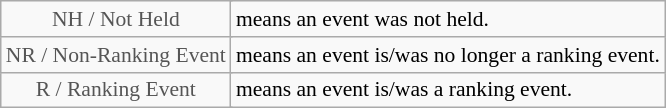<table class="wikitable" style="font-size:90%">
<tr>
<td style="text-align:center; color:#555555;" colspan="4">NH / Not Held</td>
<td>means an event was not held.</td>
</tr>
<tr>
<td style="text-align:center; color:#555555;" colspan="4">NR / Non-Ranking Event</td>
<td>means an event is/was no longer a ranking event.</td>
</tr>
<tr>
<td style="text-align:center; color:#555555;" colspan="4">R / Ranking Event</td>
<td>means an event is/was a ranking event.</td>
</tr>
</table>
